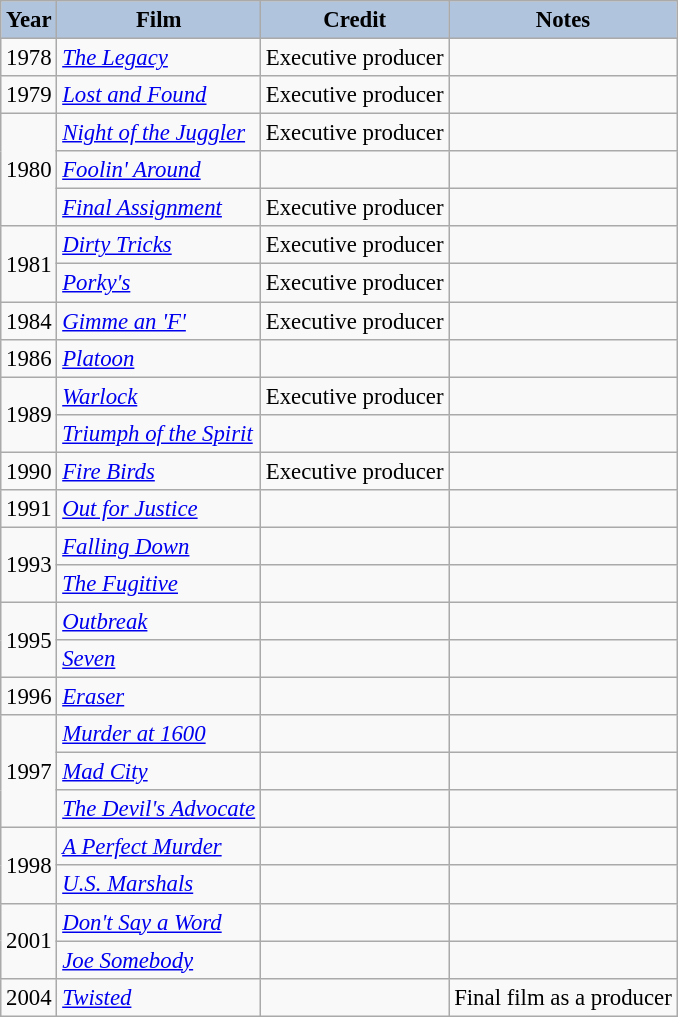<table class="wikitable" style="font-size:95%;">
<tr>
<th style="background:#B0C4DE;">Year</th>
<th style="background:#B0C4DE;">Film</th>
<th style="background:#B0C4DE;">Credit</th>
<th style="background:#B0C4DE;">Notes</th>
</tr>
<tr>
<td>1978</td>
<td><em><a href='#'>The Legacy</a></em></td>
<td>Executive producer</td>
<td></td>
</tr>
<tr>
<td>1979</td>
<td><em><a href='#'>Lost and Found</a></em></td>
<td>Executive producer</td>
<td></td>
</tr>
<tr>
<td rowspan=3>1980</td>
<td><em><a href='#'>Night of the Juggler</a></em></td>
<td>Executive producer</td>
<td></td>
</tr>
<tr>
<td><em><a href='#'>Foolin' Around</a></em></td>
<td></td>
<td></td>
</tr>
<tr>
<td><em><a href='#'>Final Assignment</a></em></td>
<td>Executive producer</td>
<td></td>
</tr>
<tr>
<td rowspan=2>1981</td>
<td><em><a href='#'>Dirty Tricks</a></em></td>
<td>Executive producer</td>
<td></td>
</tr>
<tr>
<td><em><a href='#'>Porky's</a></em></td>
<td>Executive producer</td>
<td></td>
</tr>
<tr>
<td>1984</td>
<td><em><a href='#'>Gimme an 'F'</a></em></td>
<td>Executive producer</td>
<td></td>
</tr>
<tr>
<td>1986</td>
<td><em><a href='#'>Platoon</a></em></td>
<td></td>
<td></td>
</tr>
<tr>
<td rowspan=2>1989</td>
<td><em><a href='#'>Warlock</a></em></td>
<td>Executive producer</td>
<td></td>
</tr>
<tr>
<td><em><a href='#'>Triumph of the Spirit</a></em></td>
<td></td>
<td></td>
</tr>
<tr>
<td>1990</td>
<td><em><a href='#'>Fire Birds</a></em></td>
<td>Executive producer</td>
<td></td>
</tr>
<tr>
<td>1991</td>
<td><em><a href='#'>Out for Justice</a></em></td>
<td></td>
<td></td>
</tr>
<tr>
<td rowspan=2>1993</td>
<td><em><a href='#'>Falling Down</a></em></td>
<td></td>
<td></td>
</tr>
<tr>
<td><em><a href='#'>The Fugitive</a></em></td>
<td></td>
<td></td>
</tr>
<tr>
<td rowspan=2>1995</td>
<td><em><a href='#'>Outbreak</a></em></td>
<td></td>
<td></td>
</tr>
<tr>
<td><em><a href='#'>Seven</a></em></td>
<td></td>
<td></td>
</tr>
<tr>
<td>1996</td>
<td><em><a href='#'>Eraser</a></em></td>
<td></td>
<td></td>
</tr>
<tr>
<td rowspan=3>1997</td>
<td><em><a href='#'>Murder at 1600</a></em></td>
<td></td>
<td></td>
</tr>
<tr>
<td><em><a href='#'>Mad City</a></em></td>
<td></td>
<td></td>
</tr>
<tr>
<td><em><a href='#'>The Devil's Advocate</a></em></td>
<td></td>
<td></td>
</tr>
<tr>
<td rowspan=2>1998</td>
<td><em><a href='#'>A Perfect Murder</a></em></td>
<td></td>
<td></td>
</tr>
<tr>
<td><em><a href='#'>U.S. Marshals</a></em></td>
<td></td>
<td></td>
</tr>
<tr>
<td rowspan=2>2001</td>
<td><em><a href='#'>Don't Say a Word</a></em></td>
<td></td>
<td></td>
</tr>
<tr>
<td><em><a href='#'>Joe Somebody</a></em></td>
<td></td>
<td></td>
</tr>
<tr>
<td>2004</td>
<td><em><a href='#'>Twisted</a></em></td>
<td></td>
<td>Final film as a producer</td>
</tr>
</table>
